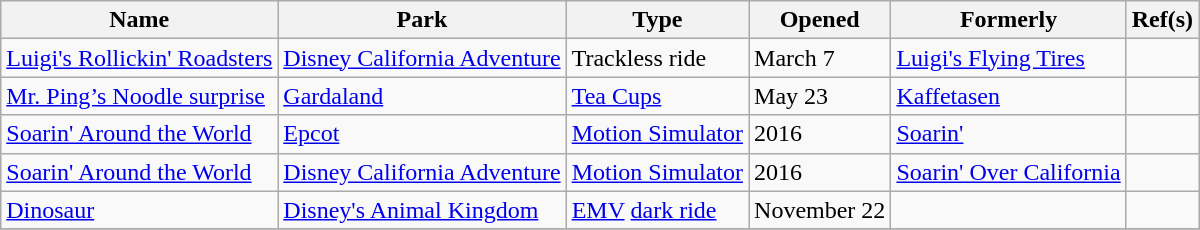<table class="wikitable sortable">
<tr>
<th>Name</th>
<th>Park</th>
<th>Type</th>
<th>Opened</th>
<th>Formerly</th>
<th class="unsortable">Ref(s)</th>
</tr>
<tr>
<td><a href='#'>Luigi's Rollickin' Roadsters</a></td>
<td><a href='#'>Disney California Adventure</a></td>
<td>Trackless ride</td>
<td>March 7</td>
<td><a href='#'>Luigi's Flying Tires</a></td>
<td></td>
</tr>
<tr>
<td><a href='#'>Mr. Ping’s Noodle surprise</a></td>
<td><a href='#'>Gardaland</a></td>
<td><a href='#'>Tea Cups</a></td>
<td>May 23</td>
<td><a href='#'>Kaffetasen</a></td>
<td></td>
</tr>
<tr>
<td><a href='#'>Soarin' Around the World</a></td>
<td><a href='#'>Epcot</a></td>
<td><a href='#'>Motion Simulator</a></td>
<td>2016</td>
<td><a href='#'>Soarin'</a></td>
<td></td>
</tr>
<tr>
<td><a href='#'>Soarin' Around the World</a></td>
<td><a href='#'>Disney California Adventure</a></td>
<td><a href='#'>Motion Simulator</a></td>
<td>2016</td>
<td><a href='#'>Soarin' Over California</a></td>
<td></td>
</tr>
<tr>
<td><a href='#'>Dinosaur</a></td>
<td><a href='#'>Disney's Animal Kingdom</a></td>
<td><a href='#'>EMV</a> <a href='#'>dark ride</a></td>
<td>November 22</td>
<td></td>
<td></td>
</tr>
<tr>
</tr>
</table>
